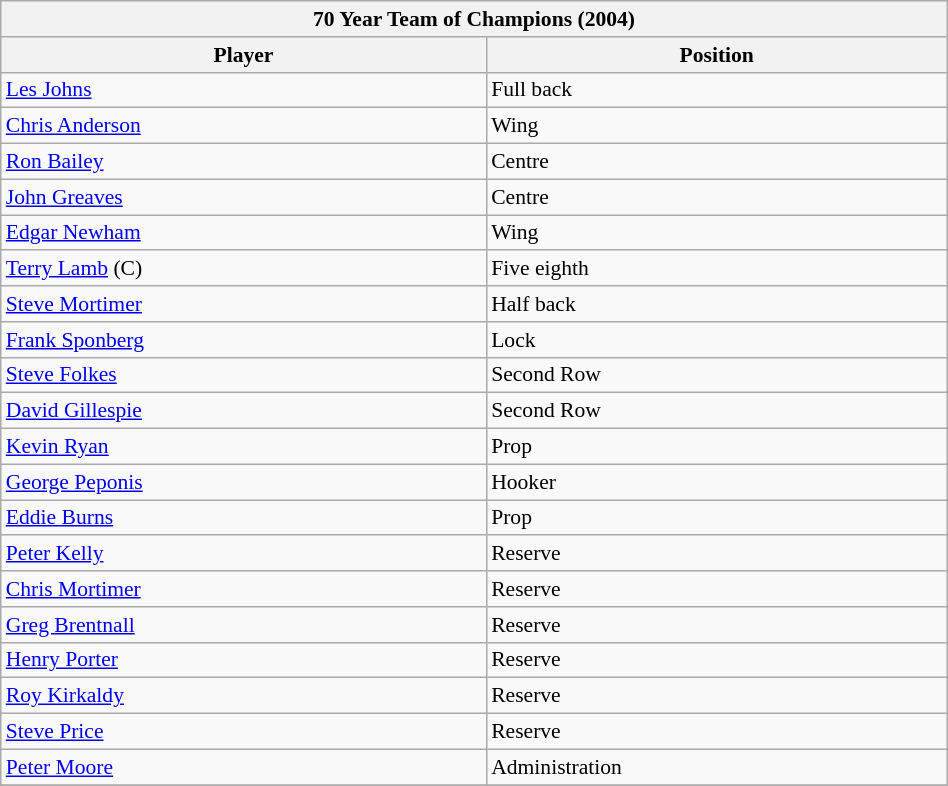<table class="wikitable" width="50%" style="font-size:90%">
<tr bgcolor="#efefef">
<th colspan=11>70 Year Team of Champions (2004)</th>
</tr>
<tr bgcolor="#efefef">
<th>Player</th>
<th>Position</th>
</tr>
<tr>
<td><a href='#'>Les Johns</a><td>Full back</td>
</tr>
<tr>
<td><a href='#'>Chris Anderson</a><td>Wing</td>
</tr>
<tr>
<td><a href='#'>Ron Bailey</a><td>Centre</td>
</tr>
<tr>
<td><a href='#'>John Greaves</a><td>Centre</td>
</tr>
<tr>
<td><a href='#'>Edgar Newham</a><td>Wing</td>
</tr>
<tr>
<td><a href='#'>Terry Lamb</a> (C)<td>Five eighth</td>
</tr>
<tr>
<td><a href='#'>Steve Mortimer</a><td>Half back</td>
</tr>
<tr>
<td><a href='#'>Frank Sponberg</a><td>Lock</td>
</tr>
<tr>
<td><a href='#'>Steve Folkes</a><td>Second Row</td>
</tr>
<tr>
<td><a href='#'>David Gillespie</a><td>Second Row</td>
</tr>
<tr>
<td><a href='#'>Kevin Ryan</a><td>Prop</td>
</tr>
<tr>
<td><a href='#'>George Peponis</a><td>Hooker</td>
</tr>
<tr>
<td><a href='#'>Eddie Burns</a><td>Prop</td>
</tr>
<tr>
<td><a href='#'>Peter Kelly</a><td>Reserve</td>
</tr>
<tr>
<td><a href='#'>Chris Mortimer</a><td>Reserve</td>
</tr>
<tr>
<td><a href='#'>Greg Brentnall</a><td>Reserve</td>
</tr>
<tr>
<td><a href='#'>Henry Porter</a><td>Reserve</td>
</tr>
<tr>
<td><a href='#'>Roy Kirkaldy</a><td>Reserve</td>
</tr>
<tr>
<td><a href='#'>Steve Price</a><td>Reserve</td>
</tr>
<tr>
<td><a href='#'>Peter Moore</a><td>Administration</td>
</tr>
<tr>
</tr>
</table>
